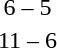<table style="text-align:center">
<tr>
<th width=200></th>
<th width=100></th>
<th width=200></th>
</tr>
<tr>
<td align=right><strong></strong></td>
<td>6 – 5</td>
<td align=left></td>
</tr>
<tr>
<td align=right><strong></strong></td>
<td>11 – 6</td>
<td align=left></td>
</tr>
</table>
